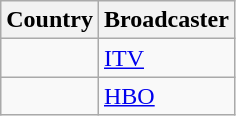<table class="wikitable">
<tr>
<th align=center>Country</th>
<th align=center>Broadcaster</th>
</tr>
<tr>
<td></td>
<td><a href='#'>ITV</a></td>
</tr>
<tr>
<td></td>
<td><a href='#'>HBO</a></td>
</tr>
</table>
